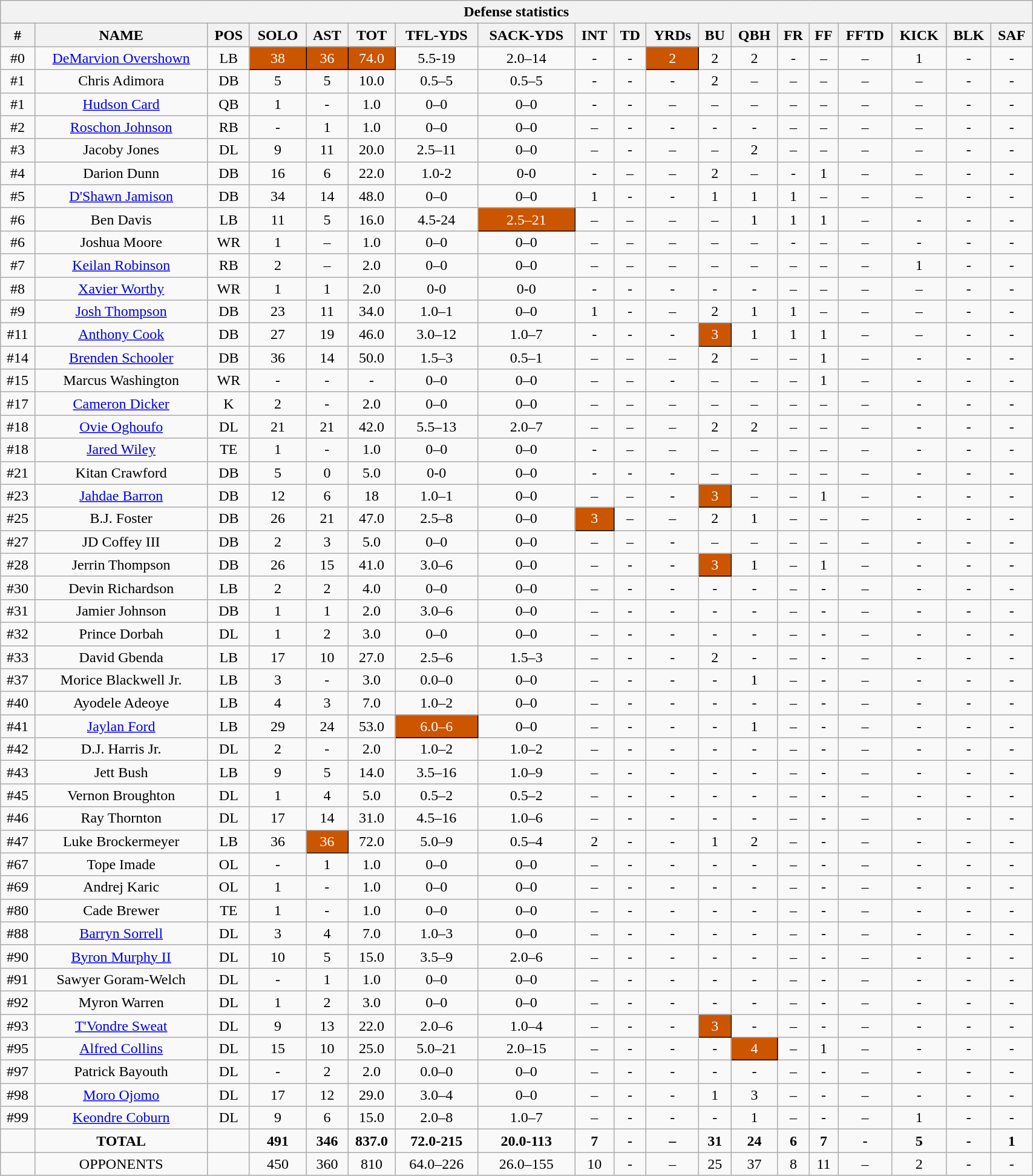<table style="width:90%; text-align:center;" class="wikitable collapsible collapsed">
<tr>
<th colspan="19">Defense statistics</th>
</tr>
<tr>
<th>#</th>
<th>NAME</th>
<th>POS</th>
<th>SOLO</th>
<th>AST</th>
<th>TOT</th>
<th>TFL-YDS</th>
<th>SACK-YDS</th>
<th>INT</th>
<th>TD</th>
<th>YRDs</th>
<th>BU</th>
<th>QBH</th>
<th>FR</th>
<th>FF</th>
<th>FFTD</th>
<th>KICK</th>
<th>BLK</th>
<th>SAF</th>
</tr>
<tr>
<td>#0</td>
<td><a href='#'>DeMarvion Overshown</a></td>
<td>LB</td>
<td style="background:#CC5500; color:#ffffff; border: 1px solid black">38</td>
<td style="background:#CC5500; color:#ffffff; border: 1px solid black">36</td>
<td style="background:#CC5500; color:#ffffff; border: 1px solid black">74.0</td>
<td>5.5-19</td>
<td>2.0–14</td>
<td>-</td>
<td>-</td>
<td style="background:#CC5500; color:#ffffff; border: 1px solid black">2</td>
<td>2</td>
<td>2</td>
<td>-</td>
<td>–</td>
<td>–</td>
<td>1</td>
<td>-</td>
<td>-</td>
</tr>
<tr>
<td>#1</td>
<td>Chris Adimora</td>
<td>DB</td>
<td>5</td>
<td>5</td>
<td>10.0</td>
<td>0.5–5</td>
<td>0.5–5</td>
<td>-</td>
<td>-</td>
<td>-</td>
<td>2</td>
<td>–</td>
<td>–</td>
<td>–</td>
<td>–</td>
<td>–</td>
<td>-</td>
<td>-</td>
</tr>
<tr>
<td>#1</td>
<td><a href='#'>Hudson Card</a></td>
<td>QB</td>
<td>1</td>
<td>-</td>
<td>1.0</td>
<td>0–0</td>
<td>0–0</td>
<td>-</td>
<td>-</td>
<td>–</td>
<td>–</td>
<td>–</td>
<td>–</td>
<td>–</td>
<td>–</td>
<td>–</td>
<td>-</td>
<td>-</td>
</tr>
<tr>
<td>#2</td>
<td><a href='#'>Roschon Johnson</a></td>
<td>RB</td>
<td>-</td>
<td>1</td>
<td>1.0</td>
<td>0–0</td>
<td>0–0</td>
<td>–</td>
<td>-</td>
<td>-</td>
<td>-</td>
<td>-</td>
<td>–</td>
<td>–</td>
<td>–</td>
<td>–</td>
<td>-</td>
<td>-</td>
</tr>
<tr>
<td>#3</td>
<td>Jacoby Jones</td>
<td>DL</td>
<td>9</td>
<td>11</td>
<td>20.0</td>
<td>2.5–11</td>
<td>0–0</td>
<td>–</td>
<td>-</td>
<td>–</td>
<td>–</td>
<td>2</td>
<td>–</td>
<td>–</td>
<td>–</td>
<td>–</td>
<td>-</td>
<td>-</td>
</tr>
<tr>
<td>#4</td>
<td>Darion Dunn</td>
<td>DB</td>
<td>16</td>
<td>6</td>
<td>22.0</td>
<td>1.0-2</td>
<td>0-0</td>
<td>-</td>
<td>–</td>
<td>–</td>
<td>2</td>
<td>–</td>
<td>-</td>
<td>1</td>
<td>–</td>
<td>–</td>
<td>-</td>
<td>-</td>
</tr>
<tr>
<td>#5</td>
<td><a href='#'>D'Shawn Jamison</a></td>
<td>DB</td>
<td>34</td>
<td>14</td>
<td>48.0</td>
<td>0–0</td>
<td>0–0</td>
<td>1</td>
<td>-</td>
<td>-</td>
<td>1</td>
<td>1</td>
<td>1</td>
<td>–</td>
<td>–</td>
<td>–</td>
<td>-</td>
<td>-</td>
</tr>
<tr>
<td>#6</td>
<td>Ben Davis</td>
<td>LB</td>
<td>11</td>
<td>5</td>
<td>16.0</td>
<td>4.5-24</td>
<td style="background:#CC5500; color:#ffffff; border: 1px solid black">2.5–21</td>
<td>–</td>
<td>–</td>
<td>–</td>
<td>–</td>
<td>1</td>
<td>1</td>
<td>1</td>
<td>–</td>
<td>-</td>
<td>-</td>
<td>-</td>
</tr>
<tr>
<td>#6</td>
<td>Joshua Moore</td>
<td>WR</td>
<td>1</td>
<td>–</td>
<td>1.0</td>
<td>0–0</td>
<td>0–0</td>
<td>–</td>
<td>–</td>
<td>–</td>
<td>–</td>
<td>–</td>
<td>-</td>
<td>–</td>
<td>–</td>
<td>-</td>
<td>-</td>
<td>-</td>
</tr>
<tr>
<td>#7</td>
<td><a href='#'>Keilan Robinson</a></td>
<td>RB</td>
<td>2</td>
<td>–</td>
<td>2.0</td>
<td>0–0</td>
<td>0–0</td>
<td>–</td>
<td>–</td>
<td>–</td>
<td>–</td>
<td>–</td>
<td>–</td>
<td>–</td>
<td>–</td>
<td>1</td>
<td>-</td>
<td>-</td>
</tr>
<tr>
<td>#8</td>
<td><a href='#'>Xavier Worthy</a></td>
<td>WR</td>
<td>1</td>
<td>1</td>
<td>2.0</td>
<td>0-0</td>
<td>0-0</td>
<td>-</td>
<td>-</td>
<td>-</td>
<td>-</td>
<td>-</td>
<td>–</td>
<td>–</td>
<td>–</td>
<td>–</td>
<td>-</td>
<td>-</td>
</tr>
<tr>
<td>#9</td>
<td><a href='#'>Josh Thompson</a></td>
<td>DB</td>
<td>23</td>
<td>11</td>
<td>34.0</td>
<td>1.0–1</td>
<td>0–0</td>
<td>1</td>
<td>-</td>
<td>–</td>
<td>2</td>
<td>1</td>
<td>1</td>
<td>–</td>
<td>–</td>
<td>–</td>
<td>-</td>
<td>-</td>
</tr>
<tr>
<td>#11</td>
<td><a href='#'>Anthony Cook</a></td>
<td>DB</td>
<td>27</td>
<td>19</td>
<td>46.0</td>
<td>3.0–12</td>
<td>1.0–7</td>
<td>-</td>
<td>-</td>
<td>-</td>
<td style="background:#CC5500; color:#ffffff; border: 1px solid black">3</td>
<td>1</td>
<td>1</td>
<td>1</td>
<td>–</td>
<td>–</td>
<td>-</td>
<td>-</td>
</tr>
<tr>
<td>#14</td>
<td><a href='#'>Brenden Schooler</a></td>
<td>DB</td>
<td>36</td>
<td>14</td>
<td>50.0</td>
<td>1.5–3</td>
<td>0.5–1</td>
<td>–</td>
<td>–</td>
<td>–</td>
<td>2</td>
<td>–</td>
<td>–</td>
<td>1</td>
<td>–</td>
<td>-</td>
<td>-</td>
<td>-</td>
</tr>
<tr>
<td>#15</td>
<td>Marcus Washington</td>
<td>WR</td>
<td>-</td>
<td>-</td>
<td>-</td>
<td>0–0</td>
<td>0–0</td>
<td>–</td>
<td>–</td>
<td>-</td>
<td>–</td>
<td>–</td>
<td>–</td>
<td>1</td>
<td>–</td>
<td>-</td>
<td>-</td>
<td>-</td>
</tr>
<tr>
<td>#17</td>
<td><a href='#'>Cameron Dicker</a></td>
<td>K</td>
<td>2</td>
<td>-</td>
<td>2.0</td>
<td>0–0</td>
<td>0–0</td>
<td>–</td>
<td>–</td>
<td>–</td>
<td>–</td>
<td>–</td>
<td>–</td>
<td>–</td>
<td>–</td>
<td>-</td>
<td>-</td>
<td>-</td>
</tr>
<tr>
<td>#18</td>
<td><a href='#'>Ovie Oghoufo</a></td>
<td>DL</td>
<td>21</td>
<td>21</td>
<td>42.0</td>
<td>5.5–13</td>
<td>2.0–7</td>
<td>–</td>
<td>–</td>
<td>–</td>
<td>2</td>
<td>2</td>
<td>–</td>
<td>–</td>
<td>–</td>
<td>-</td>
<td>-</td>
<td>-</td>
</tr>
<tr>
<td>#18</td>
<td><a href='#'>Jared Wiley</a></td>
<td>TE</td>
<td>1</td>
<td>-</td>
<td>1.0</td>
<td>0–0</td>
<td>0–0</td>
<td>-</td>
<td>–</td>
<td>–</td>
<td>–</td>
<td>–</td>
<td>–</td>
<td>–</td>
<td>–</td>
<td>-</td>
<td>-</td>
<td>-</td>
</tr>
<tr>
<td>#21</td>
<td>Kitan Crawford</td>
<td>DB</td>
<td>5</td>
<td>0</td>
<td>5.0</td>
<td>0-0</td>
<td>0–0</td>
<td>-</td>
<td>-</td>
<td>-</td>
<td>–</td>
<td>–</td>
<td>–</td>
<td>–</td>
<td>–</td>
<td>-</td>
<td>-</td>
<td>-</td>
</tr>
<tr>
<td>#23</td>
<td><a href='#'>Jahdae Barron</a></td>
<td>DB</td>
<td>12</td>
<td>6</td>
<td>18</td>
<td>1.0–1</td>
<td>0–0</td>
<td>–</td>
<td>–</td>
<td>-</td>
<td style="background:#CC5500; color:#ffffff; border: 1px solid black">3</td>
<td>–</td>
<td>–</td>
<td>1</td>
<td>–</td>
<td>-</td>
<td>-</td>
<td>-</td>
</tr>
<tr>
<td>#25</td>
<td>B.J. Foster</td>
<td>DB</td>
<td>26</td>
<td>21</td>
<td>47.0</td>
<td>2.5–8</td>
<td>0–0</td>
<td style="background:#CC5500; color:#ffffff; border: 1px solid black">3</td>
<td>–</td>
<td>–</td>
<td>2</td>
<td>1</td>
<td>–</td>
<td>–</td>
<td>–</td>
<td>-</td>
<td>-</td>
<td>-</td>
</tr>
<tr>
<td>#27</td>
<td>JD Coffey III</td>
<td>DB</td>
<td>2</td>
<td>3</td>
<td>5.0</td>
<td>0–0</td>
<td>0–0</td>
<td>–</td>
<td>–</td>
<td>-</td>
<td>–</td>
<td>–</td>
<td>–</td>
<td>–</td>
<td>–</td>
<td>-</td>
<td>-</td>
<td>-</td>
</tr>
<tr>
<td>#28</td>
<td>Jerrin Thompson</td>
<td>DB</td>
<td>26</td>
<td>15</td>
<td>41.0</td>
<td>3.0–6</td>
<td>0–0</td>
<td>–</td>
<td>-</td>
<td>-</td>
<td style="background:#CC5500; color:#ffffff; border: 1px solid black">3</td>
<td>1</td>
<td>–</td>
<td>1</td>
<td>–</td>
<td>-</td>
<td>-</td>
<td>-</td>
</tr>
<tr>
<td>#30</td>
<td>Devin Richardson</td>
<td>LB</td>
<td>2</td>
<td>2</td>
<td>4.0</td>
<td>0–0</td>
<td>0–0</td>
<td>–</td>
<td>-</td>
<td>-</td>
<td>-</td>
<td>-</td>
<td>–</td>
<td>-</td>
<td>–</td>
<td>-</td>
<td>-</td>
<td>-</td>
</tr>
<tr>
<td>#31</td>
<td>Jamier Johnson</td>
<td>DB</td>
<td>1</td>
<td>1</td>
<td>2.0</td>
<td>3.0–6</td>
<td>0–0</td>
<td>–</td>
<td>-</td>
<td>-</td>
<td>-</td>
<td>-</td>
<td>–</td>
<td>-</td>
<td>–</td>
<td>-</td>
<td>-</td>
<td>-</td>
</tr>
<tr>
<td>#32</td>
<td>Prince Dorbah</td>
<td>DL</td>
<td>1</td>
<td>2</td>
<td>3.0</td>
<td>0–0</td>
<td>0–0</td>
<td>–</td>
<td>-</td>
<td>-</td>
<td>-</td>
<td>-</td>
<td>–</td>
<td>-</td>
<td>–</td>
<td>-</td>
<td>-</td>
<td>-</td>
</tr>
<tr>
<td>#33</td>
<td>David Gbenda</td>
<td>LB</td>
<td>17</td>
<td>10</td>
<td>27.0</td>
<td>2.5–6</td>
<td>1.5–3</td>
<td>–</td>
<td>-</td>
<td>-</td>
<td>2</td>
<td>-</td>
<td>–</td>
<td>-</td>
<td>–</td>
<td>-</td>
<td>-</td>
<td>-</td>
</tr>
<tr>
<td>#37</td>
<td>Morice Blackwell Jr.</td>
<td>LB</td>
<td>3</td>
<td>-</td>
<td>3.0</td>
<td>0.0–0</td>
<td>0–0</td>
<td>–</td>
<td>-</td>
<td>-</td>
<td>-</td>
<td>1</td>
<td>–</td>
<td>-</td>
<td>–</td>
<td>-</td>
<td>-</td>
<td>-</td>
</tr>
<tr>
<td>#40</td>
<td>Ayodele Adeoye</td>
<td>LB</td>
<td>4</td>
<td>3</td>
<td>7.0</td>
<td>1.0–2</td>
<td>0–0</td>
<td>–</td>
<td>-</td>
<td>-</td>
<td>-</td>
<td>-</td>
<td>–</td>
<td>-</td>
<td>–</td>
<td>-</td>
<td>-</td>
<td>-</td>
</tr>
<tr>
<td>#41</td>
<td><a href='#'>Jaylan Ford</a></td>
<td>LB</td>
<td>29</td>
<td>24</td>
<td>53.0</td>
<td style="background:#CC5500; color:#ffffff; border: 1px solid black">6.0–6</td>
<td>0–0</td>
<td>–</td>
<td>-</td>
<td>-</td>
<td>-</td>
<td>1</td>
<td>–</td>
<td>-</td>
<td>–</td>
<td>-</td>
<td>-</td>
<td>-</td>
</tr>
<tr>
<td>#42</td>
<td>D.J. Harris Jr.</td>
<td>DL</td>
<td>2</td>
<td>-</td>
<td>2.0</td>
<td>1.0–2</td>
<td>1.0–2</td>
<td>–</td>
<td>-</td>
<td>-</td>
<td>-</td>
<td>-</td>
<td>–</td>
<td>-</td>
<td>–</td>
<td>-</td>
<td>-</td>
<td>-</td>
</tr>
<tr>
<td>#43</td>
<td>Jett Bush</td>
<td>LB</td>
<td>9</td>
<td>5</td>
<td>14.0</td>
<td>3.5–16</td>
<td>1.0–9</td>
<td>–</td>
<td>-</td>
<td>-</td>
<td>-</td>
<td>-</td>
<td>–</td>
<td>-</td>
<td>–</td>
<td>-</td>
<td>-</td>
<td>-</td>
</tr>
<tr>
<td>#45</td>
<td>Vernon Broughton</td>
<td>DL</td>
<td>1</td>
<td>4</td>
<td>5.0</td>
<td>0.5–2</td>
<td>0.5–2</td>
<td>–</td>
<td>-</td>
<td>-</td>
<td>-</td>
<td>-</td>
<td>–</td>
<td>-</td>
<td>–</td>
<td>-</td>
<td>-</td>
<td>-</td>
</tr>
<tr>
<td>#46</td>
<td>Ray Thornton</td>
<td>DL</td>
<td>17</td>
<td>14</td>
<td>31.0</td>
<td>4.5–16</td>
<td>1.0–6</td>
<td>–</td>
<td>-</td>
<td>-</td>
<td>-</td>
<td>-</td>
<td>–</td>
<td>-</td>
<td>–</td>
<td>-</td>
<td>-</td>
<td>-</td>
</tr>
<tr>
<td>#47</td>
<td>Luke Brockermeyer</td>
<td>LB</td>
<td>36</td>
<td style="background:#CC5500; color:#ffffff; border: 1px solid black">36</td>
<td>72.0</td>
<td>5.0–9</td>
<td>0.5–4</td>
<td>2</td>
<td>-</td>
<td>-</td>
<td>1</td>
<td>2</td>
<td>–</td>
<td>-</td>
<td>–</td>
<td>-</td>
<td>-</td>
<td>-</td>
</tr>
<tr>
<td>#67</td>
<td>Tope Imade</td>
<td>OL</td>
<td>-</td>
<td>1</td>
<td>1.0</td>
<td>0–0</td>
<td>0–0</td>
<td>–</td>
<td>-</td>
<td>-</td>
<td>-</td>
<td>-</td>
<td>–</td>
<td>-</td>
<td>–</td>
<td>-</td>
<td>-</td>
<td>-</td>
</tr>
<tr>
<td>#69</td>
<td>Andrej Karic</td>
<td>OL</td>
<td>1</td>
<td>-</td>
<td>1.0</td>
<td>0–0</td>
<td>0–0</td>
<td>–</td>
<td>-</td>
<td>-</td>
<td>-</td>
<td>-</td>
<td>–</td>
<td>-</td>
<td>–</td>
<td>-</td>
<td>-</td>
<td>-</td>
</tr>
<tr>
<td>#80</td>
<td>Cade Brewer</td>
<td>TE</td>
<td>1</td>
<td>-</td>
<td>1.0</td>
<td>0–0</td>
<td>0–0</td>
<td>–</td>
<td>-</td>
<td>-</td>
<td>-</td>
<td>-</td>
<td>–</td>
<td>-</td>
<td>–</td>
<td>-</td>
<td>-</td>
<td>-</td>
</tr>
<tr>
<td>#88</td>
<td><a href='#'>Barryn Sorrell</a></td>
<td>DL</td>
<td>3</td>
<td>4</td>
<td>7.0</td>
<td>1.0–3</td>
<td>0–0</td>
<td>–</td>
<td>-</td>
<td>-</td>
<td>-</td>
<td>-</td>
<td>–</td>
<td>-</td>
<td>–</td>
<td>-</td>
<td>-</td>
<td>-</td>
</tr>
<tr>
<td>#90</td>
<td><a href='#'>Byron Murphy II</a></td>
<td>DL</td>
<td>10</td>
<td>5</td>
<td>15.0</td>
<td>3.5–9</td>
<td>2.0–6</td>
<td>–</td>
<td>-</td>
<td>-</td>
<td>-</td>
<td>-</td>
<td>–</td>
<td>-</td>
<td>–</td>
<td>-</td>
<td>-</td>
<td>-</td>
</tr>
<tr>
<td>#91</td>
<td>Sawyer Goram-Welch</td>
<td>DL</td>
<td>-</td>
<td>1</td>
<td>1.0</td>
<td>0–0</td>
<td>0–0</td>
<td>–</td>
<td>-</td>
<td>-</td>
<td>-</td>
<td>-</td>
<td>–</td>
<td>-</td>
<td>–</td>
<td>-</td>
<td>-</td>
<td>-</td>
</tr>
<tr>
<td>#92</td>
<td>Myron Warren</td>
<td>DL</td>
<td>1</td>
<td>2</td>
<td>3.0</td>
<td>0–0</td>
<td>0–0</td>
<td>–</td>
<td>-</td>
<td>-</td>
<td>-</td>
<td>-</td>
<td>–</td>
<td>-</td>
<td>–</td>
<td>-</td>
<td>-</td>
<td>-</td>
</tr>
<tr>
<td>#93</td>
<td><a href='#'>T'Vondre Sweat</a></td>
<td>DL</td>
<td>9</td>
<td>13</td>
<td>22.0</td>
<td>2.0–6</td>
<td>1.0–4</td>
<td>–</td>
<td>-</td>
<td>-</td>
<td style="background:#CC5500; color:#ffffff; border: 1px solid black">3</td>
<td>-</td>
<td>–</td>
<td>-</td>
<td>–</td>
<td>-</td>
<td>-</td>
<td>-</td>
</tr>
<tr>
<td>#95</td>
<td><a href='#'>Alfred Collins</a></td>
<td>DL</td>
<td>15</td>
<td>10</td>
<td>25.0</td>
<td>5.0–21</td>
<td>2.0–15</td>
<td>–</td>
<td>-</td>
<td>-</td>
<td>-</td>
<td style="background:#CC5500; color:#ffffff; border: 1px solid black">4</td>
<td>–</td>
<td>1</td>
<td>–</td>
<td>-</td>
<td>-</td>
<td>-</td>
</tr>
<tr>
<td>#97</td>
<td>Patrick Bayouth</td>
<td>DL</td>
<td>-</td>
<td>2</td>
<td>2.0</td>
<td>0.0–0</td>
<td>0–0</td>
<td>–</td>
<td>-</td>
<td>-</td>
<td>-</td>
<td>-</td>
<td>–</td>
<td>-</td>
<td>–</td>
<td>-</td>
<td>-</td>
<td>-</td>
</tr>
<tr>
<td>#98</td>
<td><a href='#'>Moro Ojomo</a></td>
<td>DL</td>
<td>17</td>
<td>12</td>
<td>29.0</td>
<td>3.0–4</td>
<td>0–0</td>
<td>–</td>
<td>-</td>
<td>-</td>
<td>1</td>
<td>3</td>
<td>–</td>
<td>-</td>
<td>–</td>
<td>-</td>
<td>-</td>
<td>-</td>
</tr>
<tr>
<td>#99</td>
<td><a href='#'>Keondre Coburn</a></td>
<td>DL</td>
<td>9</td>
<td>6</td>
<td>15.0</td>
<td>2.0–8</td>
<td>1.0–7</td>
<td>–</td>
<td>-</td>
<td>-</td>
<td>-</td>
<td>1</td>
<td>–</td>
<td>-</td>
<td>–</td>
<td>1</td>
<td>-</td>
<td>-</td>
</tr>
<tr>
<td></td>
<td><strong>TOTAL</strong></td>
<td></td>
<td><strong>491</strong></td>
<td><strong>346</strong></td>
<td><strong>837.0</strong></td>
<td><strong>72.0-215</strong></td>
<td><strong>20.0-113</strong></td>
<td><strong>7</strong></td>
<td><strong>-</strong></td>
<td><strong>–</strong></td>
<td><strong>31</strong></td>
<td><strong>24</strong></td>
<td><strong>6</strong></td>
<td><strong>7</strong></td>
<td><strong>-</strong></td>
<td><strong>5</strong></td>
<td><strong>-</strong></td>
<td><strong>1</strong></td>
</tr>
<tr>
<td></td>
<td>OPPONENTS</td>
<td></td>
<td>450</td>
<td>360</td>
<td>810</td>
<td>64.0–226</td>
<td>26.0–155</td>
<td>10</td>
<td>-</td>
<td>–</td>
<td>25</td>
<td>37</td>
<td>8</td>
<td>11</td>
<td>–</td>
<td>2</td>
<td>-</td>
<td>-</td>
</tr>
</table>
